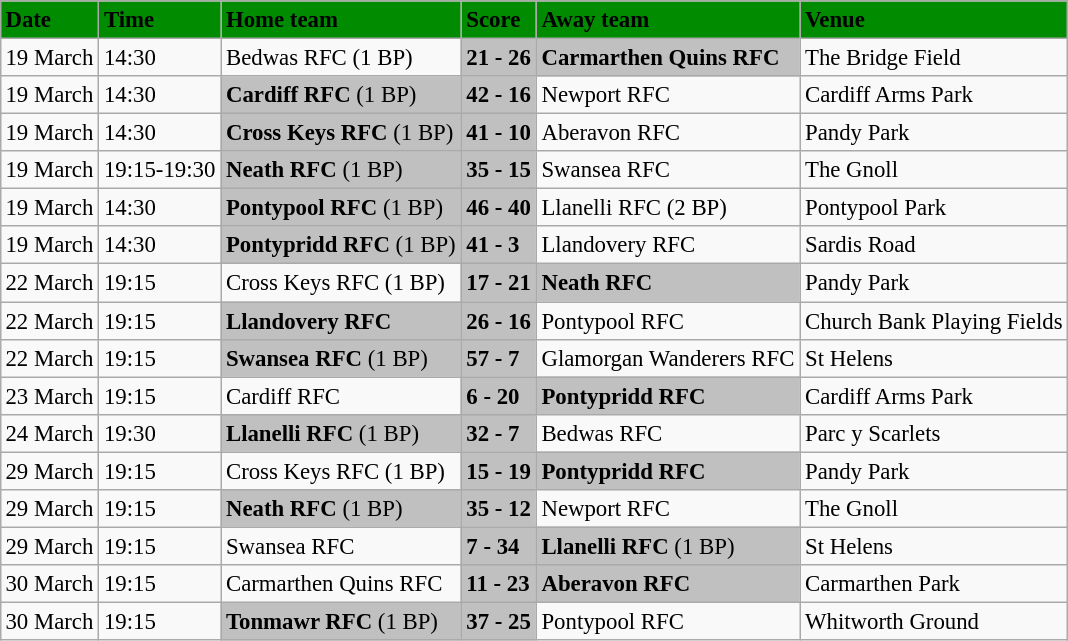<table class="wikitable" style="margin:0.5em auto; font-size:95%">
<tr bgcolor="#008B00">
<td><strong>Date</strong></td>
<td><strong>Time</strong></td>
<td><strong>Home team</strong></td>
<td><strong>Score</strong></td>
<td><strong>Away team</strong></td>
<td><strong>Venue</strong></td>
</tr>
<tr>
<td>19 March</td>
<td>14:30</td>
<td>Bedwas RFC (1 BP)</td>
<td bgcolor="silver"><strong>21 - 26</strong></td>
<td bgcolor="silver"><strong>Carmarthen Quins RFC</strong></td>
<td>The Bridge Field</td>
</tr>
<tr>
<td>19 March</td>
<td>14:30</td>
<td bgcolor="silver"><strong>Cardiff RFC</strong> (1 BP)</td>
<td bgcolor="silver"><strong>42 - 16</strong></td>
<td>Newport RFC</td>
<td>Cardiff Arms Park</td>
</tr>
<tr>
<td>19 March</td>
<td>14:30</td>
<td bgcolor="silver"><strong>Cross Keys RFC</strong> (1 BP)</td>
<td bgcolor="silver"><strong>41 - 10</strong></td>
<td>Aberavon RFC</td>
<td>Pandy Park</td>
</tr>
<tr>
<td>19 March</td>
<td>19:15-19:30</td>
<td bgcolor="silver"><strong>Neath RFC</strong> (1 BP)</td>
<td bgcolor="silver"><strong>35 - 15</strong></td>
<td>Swansea RFC</td>
<td>The Gnoll</td>
</tr>
<tr>
<td>19 March</td>
<td>14:30</td>
<td bgcolor="silver"><strong>Pontypool RFC</strong> (1 BP)</td>
<td bgcolor="silver"><strong>46 - 40</strong></td>
<td>Llanelli RFC (2 BP)</td>
<td>Pontypool Park</td>
</tr>
<tr>
<td>19 March</td>
<td>14:30</td>
<td bgcolor="silver"><strong>Pontypridd RFC</strong> (1 BP)</td>
<td bgcolor="silver"><strong>41 - 3</strong></td>
<td>Llandovery RFC</td>
<td>Sardis Road</td>
</tr>
<tr>
<td>22 March</td>
<td>19:15</td>
<td>Cross Keys RFC (1 BP)</td>
<td bgcolor="silver"><strong>17 - 21</strong></td>
<td bgcolor="silver"><strong>Neath RFC</strong></td>
<td>Pandy Park</td>
</tr>
<tr>
<td>22 March</td>
<td>19:15</td>
<td bgcolor="silver"><strong>Llandovery RFC</strong></td>
<td bgcolor="silver"><strong>26 - 16</strong></td>
<td>Pontypool RFC</td>
<td>Church Bank Playing Fields</td>
</tr>
<tr>
<td>22 March</td>
<td>19:15</td>
<td bgcolor="silver"><strong>Swansea RFC</strong> (1 BP)</td>
<td bgcolor="silver"><strong>57 - 7</strong></td>
<td>Glamorgan Wanderers RFC</td>
<td>St Helens</td>
</tr>
<tr>
<td>23 March</td>
<td>19:15</td>
<td>Cardiff RFC</td>
<td bgcolor="silver"><strong>6 - 20</strong></td>
<td bgcolor="silver"><strong>Pontypridd RFC</strong></td>
<td>Cardiff Arms Park</td>
</tr>
<tr>
<td>24 March</td>
<td>19:30</td>
<td bgcolor="silver"><strong>Llanelli RFC</strong> (1 BP)</td>
<td bgcolor="silver"><strong>32 - 7</strong></td>
<td>Bedwas RFC</td>
<td>Parc y Scarlets</td>
</tr>
<tr>
<td>29 March</td>
<td>19:15</td>
<td>Cross Keys RFC (1 BP)</td>
<td bgcolor="silver"><strong>15 - 19</strong></td>
<td bgcolor="silver"><strong>Pontypridd RFC</strong></td>
<td>Pandy Park</td>
</tr>
<tr>
<td>29 March</td>
<td>19:15</td>
<td bgcolor="silver"><strong>Neath RFC</strong> (1 BP)</td>
<td bgcolor="silver"><strong>35 - 12</strong></td>
<td>Newport RFC</td>
<td>The Gnoll</td>
</tr>
<tr>
<td>29 March</td>
<td>19:15</td>
<td>Swansea RFC</td>
<td bgcolor="silver"><strong>7 - 34</strong></td>
<td bgcolor="silver"><strong>Llanelli RFC</strong> (1 BP)</td>
<td>St Helens</td>
</tr>
<tr>
<td>30 March</td>
<td>19:15</td>
<td>Carmarthen Quins RFC</td>
<td bgcolor="silver"><strong>11 - 23</strong></td>
<td bgcolor="silver"><strong>Aberavon RFC</strong></td>
<td>Carmarthen Park</td>
</tr>
<tr>
<td>30 March</td>
<td>19:15</td>
<td bgcolor="silver"><strong>Tonmawr RFC</strong> (1 BP)</td>
<td bgcolor="silver"><strong>37 - 25</strong></td>
<td>Pontypool RFC</td>
<td>Whitworth Ground</td>
</tr>
</table>
